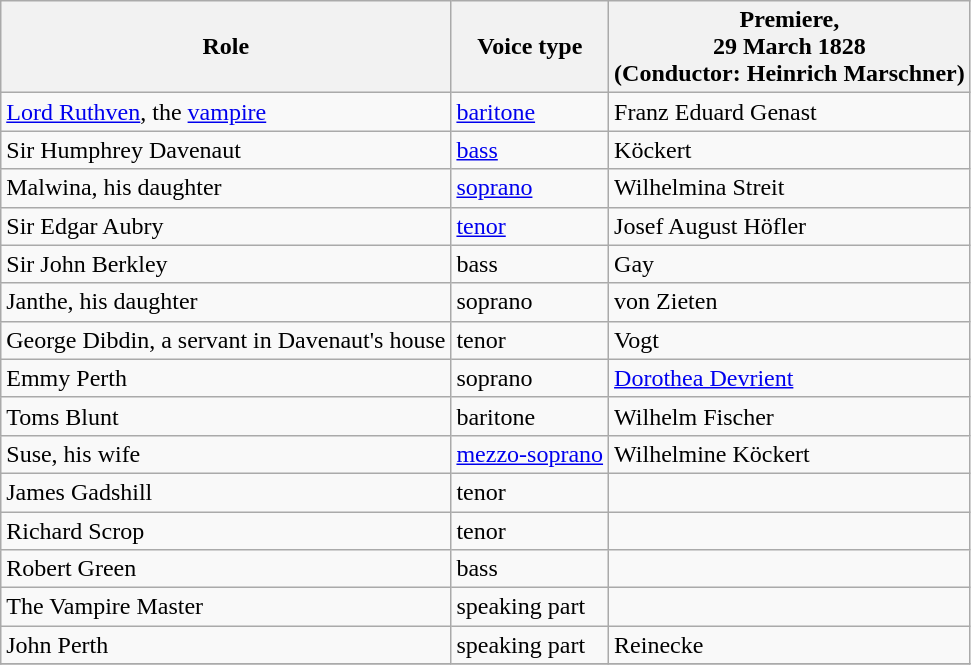<table class="wikitable" border="1">
<tr>
<th bgcolor=ececec>Role</th>
<th bgcolor=ececec>Voice type</th>
<th bgcolor=ececec>Premiere,<br>29 March 1828<br>(Conductor:  Heinrich Marschner)</th>
</tr>
<tr>
<td><a href='#'>Lord Ruthven</a>, the <a href='#'>vampire</a></td>
<td><a href='#'>baritone</a></td>
<td>Franz Eduard Genast</td>
</tr>
<tr>
<td>Sir Humphrey Davenaut</td>
<td><a href='#'>bass</a></td>
<td>Köckert</td>
</tr>
<tr>
<td>Malwina, his daughter</td>
<td><a href='#'>soprano</a></td>
<td>Wilhelmina Streit</td>
</tr>
<tr>
<td>Sir Edgar Aubry</td>
<td><a href='#'>tenor</a></td>
<td>Josef August Höfler</td>
</tr>
<tr>
<td>Sir John Berkley</td>
<td>bass</td>
<td>Gay</td>
</tr>
<tr>
<td>Janthe, his daughter</td>
<td>soprano</td>
<td>von Zieten</td>
</tr>
<tr>
<td>George Dibdin, a servant in Davenaut's house</td>
<td>tenor</td>
<td>Vogt</td>
</tr>
<tr>
<td>Emmy Perth</td>
<td>soprano</td>
<td><a href='#'>Dorothea Devrient</a></td>
</tr>
<tr>
<td>Toms Blunt</td>
<td>baritone</td>
<td>Wilhelm Fischer</td>
</tr>
<tr>
<td>Suse, his wife</td>
<td><a href='#'>mezzo-soprano</a></td>
<td>Wilhelmine Köckert</td>
</tr>
<tr>
<td>James Gadshill</td>
<td>tenor</td>
<td></td>
</tr>
<tr>
<td>Richard Scrop</td>
<td>tenor</td>
<td></td>
</tr>
<tr>
<td>Robert Green</td>
<td>bass</td>
<td></td>
</tr>
<tr>
<td>The Vampire Master</td>
<td>speaking part</td>
<td></td>
</tr>
<tr>
<td>John Perth</td>
<td>speaking part</td>
<td>Reinecke</td>
</tr>
<tr>
</tr>
</table>
